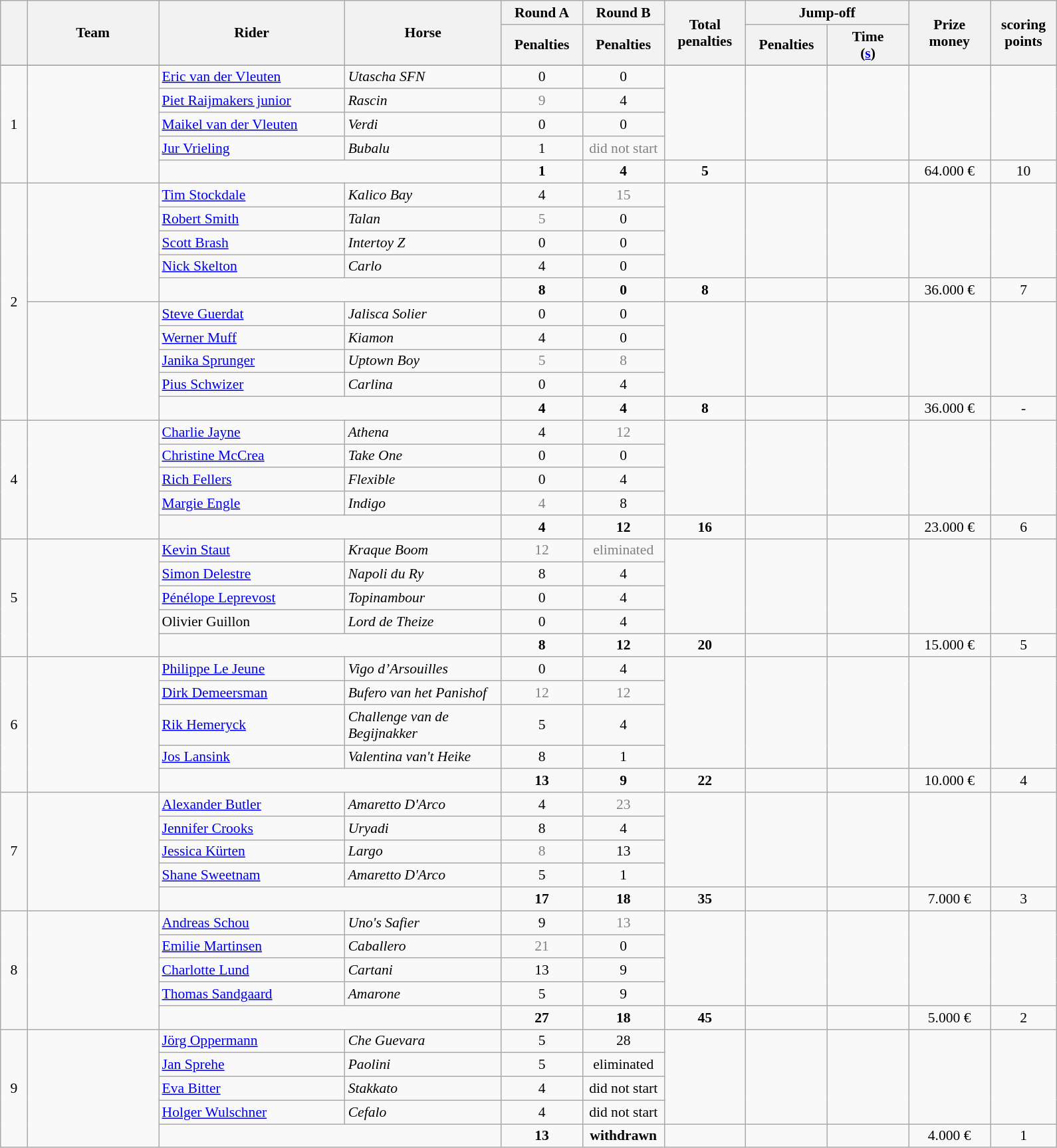<table class="wikitable" style="font-size: 90%">
<tr>
<th rowspan=2 width=20></th>
<th rowspan=2 width=125>Team</th>
<th rowspan=2 width=180>Rider</th>
<th rowspan=2 width=150>Horse</th>
<th>Round A</th>
<th>Round B</th>
<th rowspan=2 width=75>Total penalties</th>
<th colspan=2>Jump-off</th>
<th rowspan=2 width=75>Prize<br>money</th>
<th rowspan=2 width=60>scoring<br>points</th>
</tr>
<tr>
<th width=75>Penalties</th>
<th width=75>Penalties</th>
<th width=75>Penalties</th>
<th width=75>Time<br>(<a href='#'>s</a>)</th>
</tr>
<tr>
</tr>
<tr>
<td rowspan=5 align=center>1</td>
<td rowspan=5></td>
<td><a href='#'>Eric van der Vleuten</a></td>
<td><em>Utascha SFN</em></td>
<td align=center>0</td>
<td align=center>0</td>
<td rowspan=4></td>
<td rowspan=4></td>
<td rowspan=4></td>
<td rowspan=4></td>
<td rowspan=4></td>
</tr>
<tr>
<td><a href='#'>Piet Raijmakers junior</a></td>
<td><em>Rascin</em></td>
<td align=center style=color:gray>9</td>
<td align=center>4</td>
</tr>
<tr>
<td><a href='#'>Maikel van der Vleuten</a></td>
<td><em>Verdi</em></td>
<td align=center>0</td>
<td align=center>0</td>
</tr>
<tr>
<td><a href='#'>Jur Vrieling</a></td>
<td><em>Bubalu</em></td>
<td align=center>1</td>
<td align=center style=color:gray>did not start</td>
</tr>
<tr>
<td colspan=2></td>
<td align=center><strong>1</strong></td>
<td align=center><strong>4</strong></td>
<td align=center><strong>5</strong></td>
<td></td>
<td></td>
<td align=center>64.000 €</td>
<td align=center>10</td>
</tr>
<tr>
<td rowspan=10 align=center>2</td>
<td rowspan=5></td>
<td><a href='#'>Tim Stockdale</a></td>
<td><em>Kalico Bay</em></td>
<td align=center>4</td>
<td align=center style=color:gray>15</td>
<td rowspan=4></td>
<td rowspan=4></td>
<td rowspan=4></td>
<td rowspan=4></td>
<td rowspan=4></td>
</tr>
<tr>
<td><a href='#'>Robert Smith</a></td>
<td><em>Talan</em></td>
<td align=center style=color:gray>5</td>
<td align=center>0</td>
</tr>
<tr>
<td><a href='#'>Scott Brash</a></td>
<td><em>Intertoy Z</em></td>
<td align=center>0</td>
<td align=center>0</td>
</tr>
<tr>
<td><a href='#'>Nick Skelton</a></td>
<td><em>Carlo</em></td>
<td align=center>4</td>
<td align=center>0</td>
</tr>
<tr>
<td colspan=2></td>
<td align=center><strong>8</strong></td>
<td align=center><strong>0</strong></td>
<td align=center><strong>8</strong></td>
<td></td>
<td></td>
<td align=center>36.000 €</td>
<td align=center>7</td>
</tr>
<tr>
<td rowspan=5></td>
<td><a href='#'>Steve Guerdat</a></td>
<td><em>Jalisca Solier</em></td>
<td align=center>0</td>
<td align=center>0</td>
<td rowspan=4></td>
<td rowspan=4></td>
<td rowspan=4></td>
<td rowspan=4></td>
<td rowspan=4></td>
</tr>
<tr>
<td><a href='#'>Werner Muff</a></td>
<td><em>Kiamon</em></td>
<td align=center>4</td>
<td align=center>0</td>
</tr>
<tr>
<td><a href='#'>Janika Sprunger</a></td>
<td><em>Uptown Boy</em></td>
<td align=center style=color:gray>5</td>
<td align=center style=color:gray>8</td>
</tr>
<tr>
<td><a href='#'>Pius Schwizer</a></td>
<td><em>Carlina</em></td>
<td align=center>0</td>
<td align=center>4</td>
</tr>
<tr>
<td colspan=2></td>
<td align=center><strong>4</strong></td>
<td align=center><strong>4</strong></td>
<td align=center><strong>8</strong></td>
<td></td>
<td></td>
<td align=center>36.000 €</td>
<td align=center>-</td>
</tr>
<tr>
<td rowspan=5 align=center>4</td>
<td rowspan=5></td>
<td><a href='#'>Charlie Jayne</a></td>
<td><em>Athena</em></td>
<td align=center>4</td>
<td align=center style=color:gray>12</td>
<td rowspan=4></td>
<td rowspan=4></td>
<td rowspan=4></td>
<td rowspan=4></td>
<td rowspan=4></td>
</tr>
<tr>
<td><a href='#'>Christine McCrea</a></td>
<td><em>Take One</em></td>
<td align=center>0</td>
<td align=center>0</td>
</tr>
<tr>
<td><a href='#'>Rich Fellers</a></td>
<td><em>Flexible</em></td>
<td align=center>0</td>
<td align=center>4</td>
</tr>
<tr>
<td><a href='#'>Margie Engle</a></td>
<td><em>Indigo</em></td>
<td align=center style=color:gray>4</td>
<td align=center>8</td>
</tr>
<tr>
<td colspan=2></td>
<td align=center><strong>4</strong></td>
<td align=center><strong>12</strong></td>
<td align=center><strong>16</strong></td>
<td></td>
<td></td>
<td align=center>23.000 €</td>
<td align=center>6</td>
</tr>
<tr>
<td rowspan=5 align=center>5</td>
<td rowspan=5></td>
<td><a href='#'>Kevin Staut</a></td>
<td><em>Kraque Boom</em></td>
<td align=center style=color:gray>12</td>
<td align=center style=color:gray>eliminated</td>
<td rowspan=4></td>
<td rowspan=4></td>
<td rowspan=4></td>
<td rowspan=4></td>
<td rowspan=4></td>
</tr>
<tr>
<td><a href='#'>Simon Delestre</a></td>
<td><em>Napoli du Ry</em></td>
<td align=center>8</td>
<td align=center>4</td>
</tr>
<tr>
<td><a href='#'>Pénélope Leprevost</a></td>
<td><em>Topinambour</em></td>
<td align=center>0</td>
<td align=center>4</td>
</tr>
<tr>
<td>Olivier Guillon</td>
<td><em>Lord de Theize</em></td>
<td align=center>0</td>
<td align=center>4</td>
</tr>
<tr>
<td colspan=2></td>
<td align=center><strong>8</strong></td>
<td align=center><strong>12</strong></td>
<td align=center><strong>20</strong></td>
<td></td>
<td></td>
<td align=center>15.000 €</td>
<td align=center>5</td>
</tr>
<tr>
<td rowspan=5 align=center>6</td>
<td rowspan=5></td>
<td><a href='#'>Philippe Le Jeune</a></td>
<td><em>Vigo d’Arsouilles</em></td>
<td align=center>0</td>
<td align=center>4</td>
<td rowspan=4></td>
<td rowspan=4></td>
<td rowspan=4></td>
<td rowspan=4></td>
<td rowspan=4></td>
</tr>
<tr>
<td><a href='#'>Dirk Demeersman</a></td>
<td><em>Bufero van het Panishof</em></td>
<td align=center style=color:gray>12</td>
<td align=center style=color:gray>12</td>
</tr>
<tr>
<td><a href='#'>Rik Hemeryck</a></td>
<td><em>Challenge van de Begijnakker</em></td>
<td align=center>5</td>
<td align=center>4</td>
</tr>
<tr>
<td><a href='#'>Jos Lansink</a></td>
<td><em>Valentina van't Heike</em></td>
<td align=center>8</td>
<td align=center>1</td>
</tr>
<tr>
<td colspan=2></td>
<td align=center><strong>13</strong></td>
<td align=center><strong>9</strong></td>
<td align=center><strong>22</strong></td>
<td></td>
<td></td>
<td align=center>10.000 €</td>
<td align=center>4</td>
</tr>
<tr>
<td rowspan=5 align=center>7</td>
<td rowspan=5></td>
<td><a href='#'>Alexander Butler</a></td>
<td><em>Amaretto D'Arco</em></td>
<td align=center>4</td>
<td align=center style=color:gray>23</td>
<td rowspan=4></td>
<td rowspan=4></td>
<td rowspan=4></td>
<td rowspan=4></td>
<td rowspan=4></td>
</tr>
<tr>
<td><a href='#'>Jennifer Crooks</a></td>
<td><em>Uryadi</em></td>
<td align=center>8</td>
<td align=center>4</td>
</tr>
<tr>
<td><a href='#'>Jessica Kürten</a></td>
<td><em>Largo</em></td>
<td align=center style=color:gray>8</td>
<td align=center>13</td>
</tr>
<tr>
<td><a href='#'>Shane Sweetnam</a></td>
<td><em>Amaretto D'Arco</em></td>
<td align=center>5</td>
<td align=center>1</td>
</tr>
<tr>
<td colspan=2></td>
<td align=center><strong>17</strong></td>
<td align=center><strong>18</strong></td>
<td align=center><strong>35</strong></td>
<td></td>
<td></td>
<td align=center>7.000 €</td>
<td align=center>3</td>
</tr>
<tr>
<td rowspan=5 align=center>8</td>
<td rowspan=5></td>
<td><a href='#'>Andreas Schou</a></td>
<td><em>Uno's Safier</em></td>
<td align=center>9</td>
<td align=center style=color:gray>13</td>
<td rowspan=4></td>
<td rowspan=4></td>
<td rowspan=4></td>
<td rowspan=4></td>
<td rowspan=4></td>
</tr>
<tr>
<td><a href='#'>Emilie Martinsen</a></td>
<td><em>Caballero</em></td>
<td align=center style=color:gray>21</td>
<td align=center>0</td>
</tr>
<tr>
<td><a href='#'>Charlotte Lund</a></td>
<td><em>Cartani</em></td>
<td align=center>13</td>
<td align=center>9</td>
</tr>
<tr>
<td><a href='#'>Thomas Sandgaard</a></td>
<td><em>Amarone</em></td>
<td align=center>5</td>
<td align=center>9</td>
</tr>
<tr>
<td colspan=2></td>
<td align=center><strong>27</strong></td>
<td align=center><strong>18</strong></td>
<td align=center><strong>45</strong></td>
<td></td>
<td></td>
<td align=center>5.000 €</td>
<td align=center>2</td>
</tr>
<tr>
<td rowspan=5 align=center>9</td>
<td rowspan=5></td>
<td><a href='#'>Jörg Oppermann</a></td>
<td><em>Che Guevara</em></td>
<td align=center>5</td>
<td align=center>28</td>
<td rowspan=4></td>
<td rowspan=4></td>
<td rowspan=4></td>
<td rowspan=4></td>
<td rowspan=4></td>
</tr>
<tr>
<td><a href='#'>Jan Sprehe</a></td>
<td><em>Paolini</em></td>
<td align=center>5</td>
<td align=center>eliminated</td>
</tr>
<tr>
<td><a href='#'>Eva Bitter</a></td>
<td><em>Stakkato</em></td>
<td align=center>4</td>
<td align=center>did not start</td>
</tr>
<tr>
<td><a href='#'>Holger Wulschner</a></td>
<td><em>Cefalo</em></td>
<td align=center>4</td>
<td align=center>did not start</td>
</tr>
<tr>
<td colspan=2></td>
<td align=center><strong>13</strong></td>
<td align=center><strong>withdrawn</strong></td>
<td align=center></td>
<td></td>
<td></td>
<td align=center>4.000 €</td>
<td align=center>1</td>
</tr>
</table>
